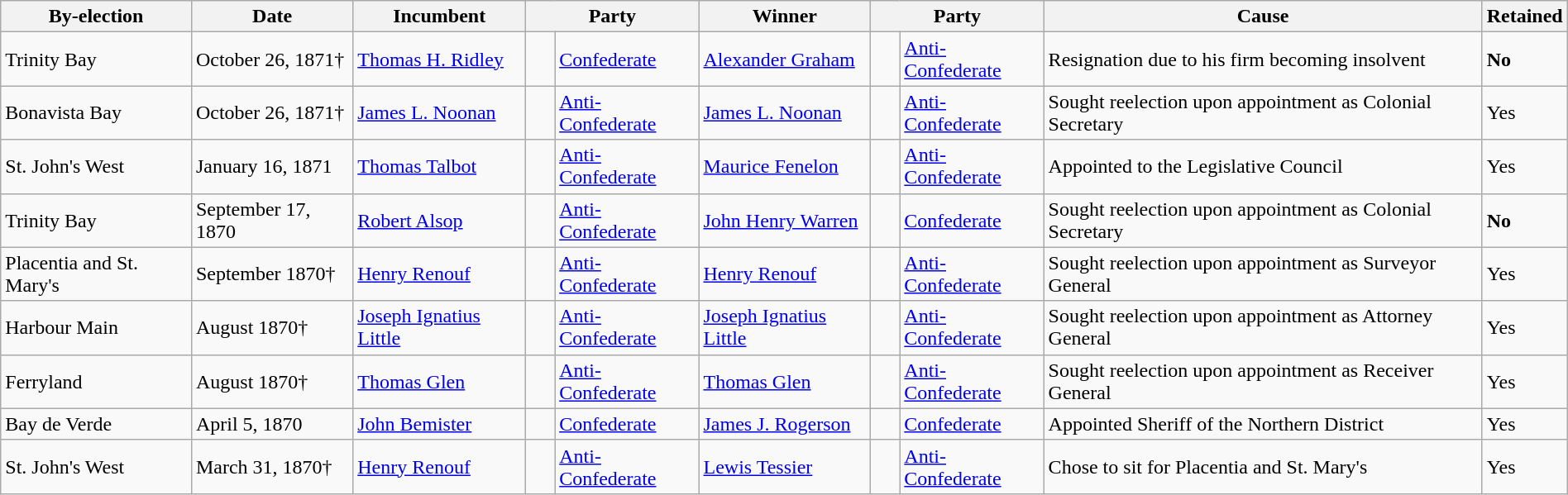<table class=wikitable style="width:100%">
<tr>
<th>By-election</th>
<th>Date</th>
<th>Incumbent</th>
<th colspan=2>Party</th>
<th>Winner</th>
<th colspan=2>Party</th>
<th>Cause</th>
<th>Retained</th>
</tr>
<tr>
<td>Trinity Bay</td>
<td>October 26, 1871†</td>
<td><a href='#'>Thomas H. Ridley</a></td>
<td>    </td>
<td><a href='#'>Confederate</a></td>
<td><a href='#'>Alexander Graham</a></td>
<td>    </td>
<td><a href='#'>Anti-Confederate</a></td>
<td>Resignation due to his firm becoming insolvent</td>
<td><strong>No</strong></td>
</tr>
<tr>
<td>Bonavista Bay</td>
<td>October 26, 1871†</td>
<td><a href='#'>James L. Noonan</a></td>
<td>    </td>
<td><a href='#'>Anti-Confederate</a></td>
<td><a href='#'>James L. Noonan</a></td>
<td>    </td>
<td><a href='#'>Anti-Confederate</a></td>
<td>Sought reelection upon appointment as Colonial Secretary</td>
<td>Yes</td>
</tr>
<tr>
<td>St. John's West</td>
<td>January 16, 1871</td>
<td><a href='#'>Thomas Talbot</a></td>
<td>    </td>
<td><a href='#'>Anti-Confederate</a></td>
<td><a href='#'>Maurice Fenelon</a></td>
<td>    </td>
<td><a href='#'>Anti-Confederate</a></td>
<td>Appointed to the Legislative Council</td>
<td>Yes</td>
</tr>
<tr>
<td>Trinity Bay</td>
<td>September 17, 1870</td>
<td><a href='#'>Robert Alsop</a></td>
<td>    </td>
<td><a href='#'>Anti-Confederate</a></td>
<td><a href='#'>John Henry Warren</a></td>
<td>    </td>
<td><a href='#'>Confederate</a></td>
<td>Sought reelection upon appointment as Colonial Secretary</td>
<td><strong>No</strong></td>
</tr>
<tr>
<td>Placentia and St. Mary's</td>
<td>September 1870†</td>
<td><a href='#'>Henry Renouf</a></td>
<td>    </td>
<td><a href='#'>Anti-Confederate</a></td>
<td><a href='#'>Henry Renouf</a></td>
<td>    </td>
<td><a href='#'>Anti-Confederate</a></td>
<td>Sought reelection upon appointment as Surveyor General</td>
<td>Yes</td>
</tr>
<tr>
<td>Harbour Main</td>
<td>August 1870†</td>
<td><a href='#'>Joseph Ignatius Little</a></td>
<td>    </td>
<td><a href='#'>Anti-Confederate</a></td>
<td><a href='#'>Joseph Ignatius Little</a></td>
<td>    </td>
<td><a href='#'>Anti-Confederate</a></td>
<td>Sought reelection upon appointment as Attorney General</td>
<td>Yes</td>
</tr>
<tr>
<td>Ferryland</td>
<td>August 1870†</td>
<td><a href='#'>Thomas Glen</a></td>
<td>    </td>
<td><a href='#'>Anti-Confederate</a></td>
<td><a href='#'>Thomas Glen</a></td>
<td>    </td>
<td><a href='#'>Anti-Confederate</a></td>
<td>Sought reelection upon appointment as Receiver General</td>
<td>Yes</td>
</tr>
<tr>
<td>Bay de Verde</td>
<td>April 5, 1870</td>
<td><a href='#'>John Bemister</a></td>
<td>    </td>
<td><a href='#'>Confederate</a></td>
<td><a href='#'>James J. Rogerson</a></td>
<td>    </td>
<td><a href='#'>Confederate</a></td>
<td>Appointed Sheriff of the Northern District</td>
<td>Yes</td>
</tr>
<tr>
<td>St. John's West</td>
<td>March 31, 1870†</td>
<td><a href='#'>Henry Renouf</a></td>
<td>    </td>
<td><a href='#'>Anti-Confederate</a></td>
<td><a href='#'>Lewis Tessier</a></td>
<td>    </td>
<td><a href='#'>Anti-Confederate</a></td>
<td>Chose to sit for Placentia and St. Mary's</td>
<td>Yes</td>
</tr>
</table>
